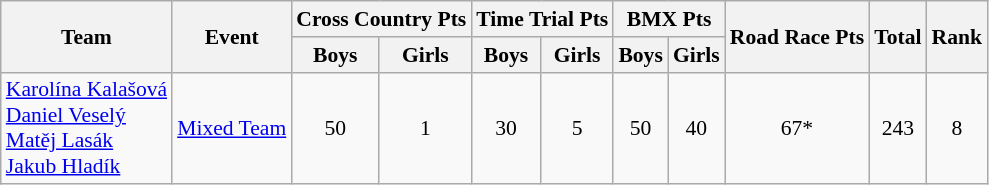<table class="wikitable" border="1" style="font-size:90%">
<tr>
<th rowspan=2>Team</th>
<th rowspan=2>Event</th>
<th colspan=2>Cross Country Pts</th>
<th colspan=2>Time Trial Pts</th>
<th colspan=2>BMX Pts</th>
<th rowspan=2>Road Race Pts</th>
<th rowspan=2>Total</th>
<th rowspan=2>Rank</th>
</tr>
<tr>
<th>Boys</th>
<th>Girls</th>
<th>Boys</th>
<th>Girls</th>
<th>Boys</th>
<th>Girls</th>
</tr>
<tr>
<td><a href='#'>Karolína Kalašová</a><br><a href='#'>Daniel Veselý</a><br><a href='#'>Matěj Lasák</a><br><a href='#'>Jakub Hladík</a></td>
<td><a href='#'>Mixed Team</a></td>
<td align=center>50</td>
<td align=center>1</td>
<td align=center>30</td>
<td align=center>5</td>
<td align=center>50</td>
<td align=center>40</td>
<td align=center>67*</td>
<td align=center>243</td>
<td align=center>8</td>
</tr>
</table>
